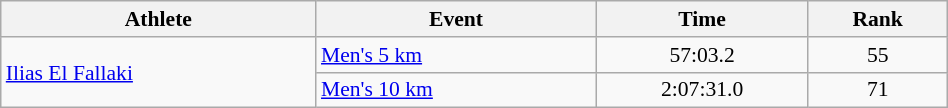<table class="wikitable" style="text-align:center; font-size:90%; width:50%;">
<tr>
<th>Athlete</th>
<th>Event</th>
<th>Time</th>
<th>Rank</th>
</tr>
<tr>
<td align=left rowspan=2><a href='#'>Ilias El Fallaki</a></td>
<td align=left><a href='#'>Men's 5 km</a></td>
<td>57:03.2</td>
<td>55</td>
</tr>
<tr>
<td align=left><a href='#'>Men's 10 km</a></td>
<td>2:07:31.0</td>
<td>71</td>
</tr>
</table>
